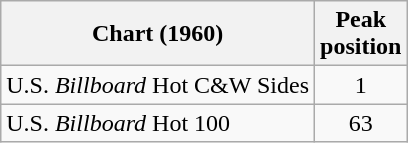<table class="wikitable sortable">
<tr>
<th>Chart (1960)</th>
<th>Peak<br>position</th>
</tr>
<tr>
<td>U.S. <em>Billboard</em> Hot C&W Sides</td>
<td align="center">1</td>
</tr>
<tr>
<td>U.S. <em>Billboard</em> Hot 100</td>
<td align="center">63</td>
</tr>
</table>
